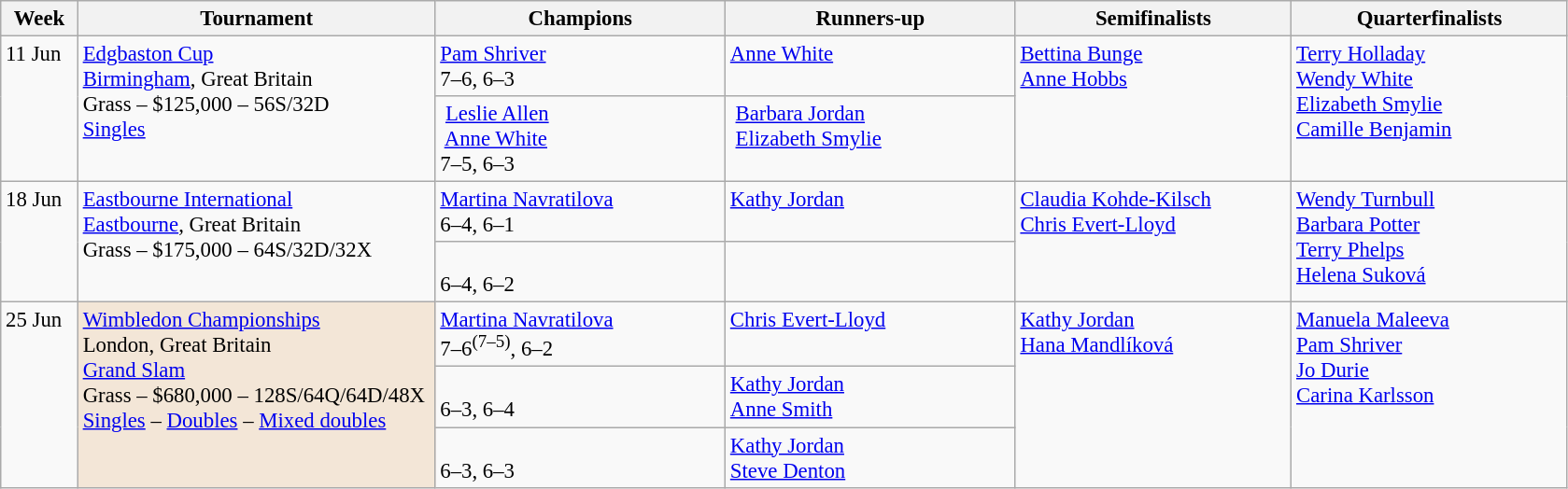<table class=wikitable style=font-size:95%>
<tr>
<th style="width:48px;">Week</th>
<th style="width:248px;">Tournament</th>
<th style="width:200px;">Champions</th>
<th style="width:200px;">Runners-up</th>
<th style="width:190px;">Semifinalists</th>
<th style="width:190px;">Quarterfinalists</th>
</tr>
<tr valign="top">
<td rowspan=2>11 Jun</td>
<td rowspan=2><a href='#'>Edgbaston Cup</a><br> <a href='#'>Birmingham</a>, Great Britain<br>Grass – $125,000 – 56S/32D <br><a href='#'>Singles</a></td>
<td> <a href='#'>Pam Shriver</a><br>7–6, 6–3</td>
<td> <a href='#'>Anne White</a></td>
<td rowspan=2> <a href='#'>Bettina Bunge</a> <br> <a href='#'>Anne Hobbs</a></td>
<td rowspan=2> <a href='#'>Terry Holladay</a>  <br> <a href='#'>Wendy White</a> <br> <a href='#'>Elizabeth Smylie</a> <br> <a href='#'>Camille Benjamin</a></td>
</tr>
<tr valign="top">
<td> <a href='#'>Leslie Allen</a><br> <a href='#'>Anne White</a><br>7–5, 6–3</td>
<td> <a href='#'>Barbara Jordan</a><br> <a href='#'>Elizabeth Smylie</a></td>
</tr>
<tr valign="top">
<td rowspan=2>18 Jun</td>
<td rowspan=2><a href='#'>Eastbourne International</a><br> <a href='#'>Eastbourne</a>, Great Britain<br>Grass – $175,000 – 64S/32D/32X</td>
<td> <a href='#'>Martina Navratilova</a><br>6–4, 6–1</td>
<td> <a href='#'>Kathy Jordan</a></td>
<td rowspan=2> <a href='#'>Claudia Kohde-Kilsch</a> <br> <a href='#'>Chris Evert-Lloyd</a></td>
<td rowspan=2> <a href='#'>Wendy Turnbull</a>  <br> <a href='#'>Barbara Potter</a> <br> <a href='#'>Terry Phelps</a> <br> <a href='#'>Helena Suková</a></td>
</tr>
<tr valign="top">
<td><br>6–4, 6–2</td>
<td></td>
</tr>
<tr valign=top>
<td rowspan=3>25 Jun</td>
<td rowspan=3 style="background:#f3e6d7;"><a href='#'>Wimbledon Championships</a><br> London, Great Britain<br><a href='#'>Grand Slam</a><br>Grass – $680,000 – 128S/64Q/64D/48X <br><a href='#'>Singles</a> – <a href='#'>Doubles</a> – <a href='#'>Mixed doubles</a></td>
<td> <a href='#'>Martina Navratilova</a> <br>7–6<sup>(7–5)</sup>, 6–2</td>
<td> <a href='#'>Chris Evert-Lloyd</a></td>
<td rowspan=3> <a href='#'>Kathy Jordan</a> <br> <a href='#'>Hana Mandlíková</a> <br></td>
<td rowspan=3> <a href='#'>Manuela Maleeva</a> <br> <a href='#'>Pam Shriver</a><br>  <a href='#'>Jo Durie</a> <br> <a href='#'>Carina Karlsson</a><br></td>
</tr>
<tr valign="top">
<td> <br>6–3, 6–4</td>
<td> <a href='#'>Kathy Jordan</a><br>  <a href='#'>Anne Smith</a></td>
</tr>
<tr valign="top">
<td> <br>6–3, 6–3</td>
<td> <a href='#'>Kathy Jordan</a><br>  <a href='#'>Steve Denton</a></td>
</tr>
</table>
